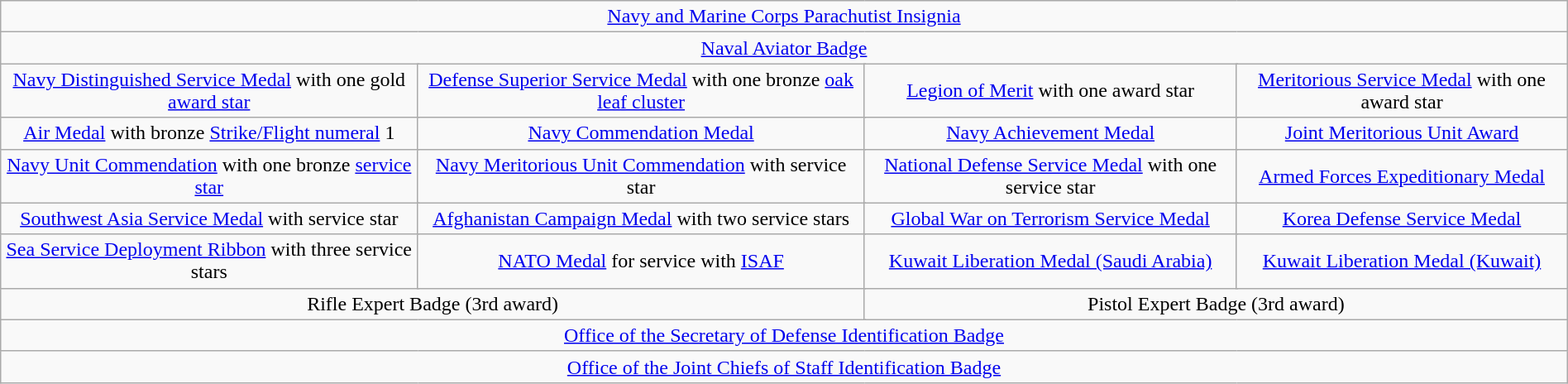<table class="wikitable" style="margin:1em auto; text-align:center;">
<tr>
<td colspan="16"><a href='#'>Navy and Marine Corps Parachutist Insignia</a></td>
</tr>
<tr>
<td colspan="16"><a href='#'>Naval Aviator Badge</a></td>
</tr>
<tr>
<td colspan="4"><a href='#'>Navy Distinguished Service Medal</a> with one gold <a href='#'>award star</a></td>
<td colspan="4"><a href='#'>Defense Superior Service Medal</a> with one bronze <a href='#'>oak leaf cluster</a></td>
<td colspan="4"><a href='#'>Legion of Merit</a> with one award star</td>
<td colspan="4"><a href='#'>Meritorious Service Medal</a> with one award star</td>
</tr>
<tr>
<td colspan="4"><a href='#'>Air Medal</a> with bronze <a href='#'>Strike/Flight numeral</a> 1</td>
<td colspan="4"><a href='#'>Navy Commendation Medal</a></td>
<td colspan="4"><a href='#'>Navy Achievement Medal</a></td>
<td colspan="4"><a href='#'>Joint Meritorious Unit Award</a></td>
</tr>
<tr>
<td colspan="4"><a href='#'>Navy Unit Commendation</a> with one bronze <a href='#'>service star</a></td>
<td colspan="4"><a href='#'>Navy Meritorious Unit Commendation</a> with service star</td>
<td colspan="4"><a href='#'>National Defense Service Medal</a> with one service star</td>
<td colspan="4"><a href='#'>Armed Forces Expeditionary Medal</a></td>
</tr>
<tr>
<td colspan="4"><a href='#'>Southwest Asia Service Medal</a> with service star</td>
<td colspan="4"><a href='#'>Afghanistan Campaign Medal</a> with two service stars</td>
<td colspan="4"><a href='#'>Global War on Terrorism Service Medal</a></td>
<td colspan="4"><a href='#'>Korea Defense Service Medal</a></td>
</tr>
<tr>
<td colspan="4"><a href='#'>Sea Service Deployment Ribbon</a> with three service stars</td>
<td colspan="4"><a href='#'>NATO Medal</a> for service with <a href='#'>ISAF</a></td>
<td colspan="4"><a href='#'>Kuwait Liberation Medal (Saudi Arabia)</a></td>
<td colspan="4"><a href='#'>Kuwait Liberation Medal (Kuwait)</a></td>
</tr>
<tr>
<td colspan="8">Rifle Expert Badge (3rd award)</td>
<td colspan="8">Pistol Expert Badge (3rd award)</td>
</tr>
<tr>
<td colspan="16"><a href='#'>Office of the Secretary of Defense Identification Badge</a></td>
</tr>
<tr>
<td colspan="16"><a href='#'>Office of the Joint Chiefs of Staff Identification Badge</a></td>
</tr>
</table>
